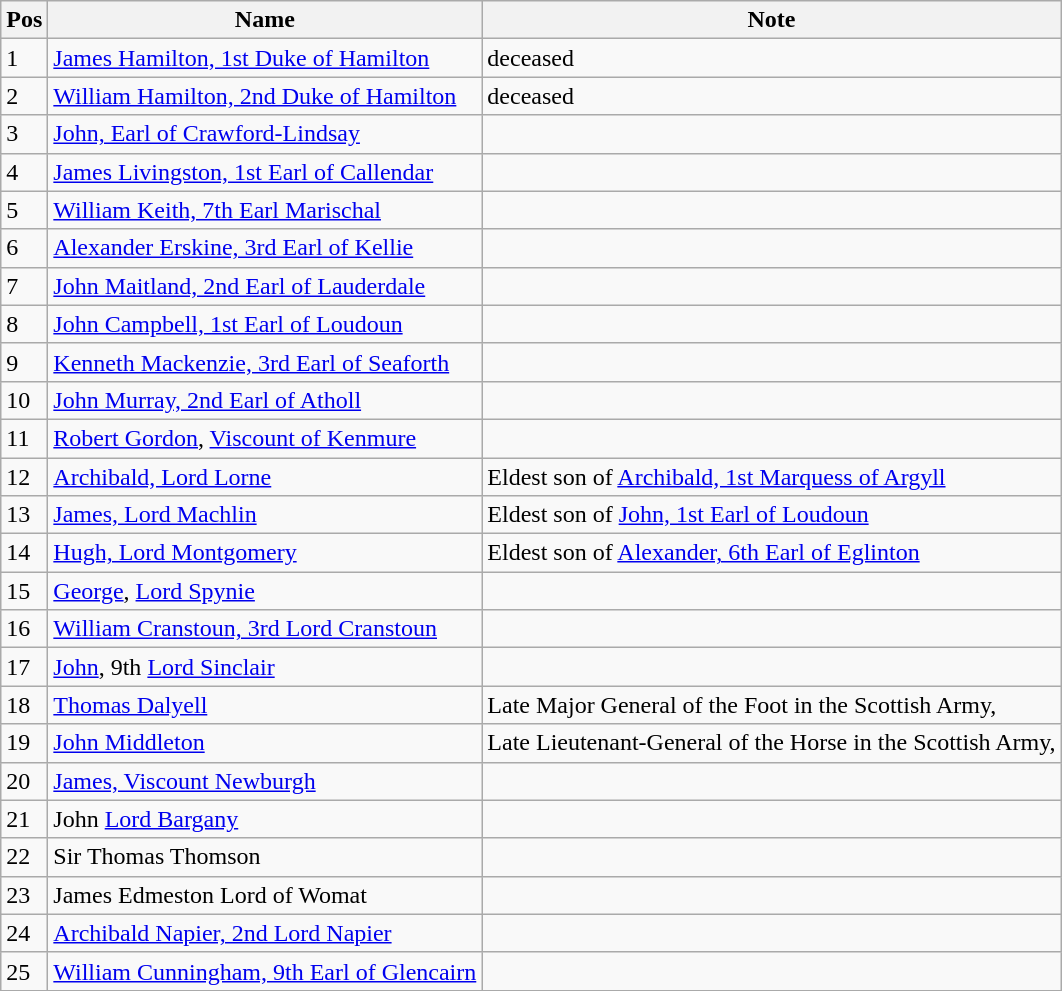<table class="wikitable" align="center">
<tr>
<th>Pos</th>
<th>Name</th>
<th>Note</th>
</tr>
<tr>
<td>1</td>
<td><a href='#'>James Hamilton, 1st Duke of Hamilton</a></td>
<td>deceased</td>
</tr>
<tr>
<td>2</td>
<td><a href='#'>William Hamilton, 2nd Duke of Hamilton</a></td>
<td>deceased</td>
</tr>
<tr>
<td>3</td>
<td><a href='#'>John, Earl of Crawford-Lindsay</a></td>
<td></td>
</tr>
<tr>
<td>4</td>
<td><a href='#'>James Livingston, 1st Earl of Callendar</a></td>
<td></td>
</tr>
<tr>
<td>5</td>
<td><a href='#'>William Keith, 7th Earl Marischal</a></td>
<td></td>
</tr>
<tr>
<td>6</td>
<td><a href='#'>Alexander Erskine, 3rd Earl of Kellie</a></td>
<td></td>
</tr>
<tr>
<td>7</td>
<td><a href='#'>John Maitland, 2nd Earl of Lauderdale</a></td>
<td></td>
</tr>
<tr>
<td>8</td>
<td><a href='#'>John Campbell, 1st Earl of Loudoun</a></td>
<td></td>
</tr>
<tr>
<td>9</td>
<td><a href='#'>Kenneth Mackenzie, 3rd Earl of Seaforth</a></td>
<td></td>
</tr>
<tr>
<td>10</td>
<td><a href='#'>John Murray, 2nd Earl of Atholl</a></td>
<td></td>
</tr>
<tr>
<td>11</td>
<td><a href='#'>Robert Gordon</a>, <a href='#'>Viscount of Kenmure</a></td>
<td></td>
</tr>
<tr>
<td>12</td>
<td><a href='#'>Archibald, Lord Lorne</a></td>
<td>Eldest son of <a href='#'>Archibald, 1st Marquess of Argyll</a></td>
</tr>
<tr>
<td>13</td>
<td><a href='#'>James, Lord Machlin</a></td>
<td>Eldest son of <a href='#'>John, 1st Earl of Loudoun</a></td>
</tr>
<tr>
<td>14</td>
<td><a href='#'>Hugh, Lord Montgomery</a></td>
<td>Eldest son of <a href='#'>Alexander, 6th Earl of Eglinton</a></td>
</tr>
<tr>
<td>15</td>
<td><a href='#'>George</a>, <a href='#'>Lord Spynie</a></td>
<td></td>
</tr>
<tr>
<td>16</td>
<td><a href='#'>William Cranstoun, 3rd Lord Cranstoun</a></td>
<td></td>
</tr>
<tr>
<td>17</td>
<td><a href='#'>John</a>, 9th <a href='#'>Lord Sinclair</a></td>
<td></td>
</tr>
<tr>
<td>18</td>
<td><a href='#'>Thomas Dalyell</a></td>
<td>Late Major General of the Foot in the Scottish Army,</td>
</tr>
<tr>
<td>19</td>
<td><a href='#'>John Middleton</a></td>
<td>Late Lieutenant-General of the Horse in the Scottish Army,</td>
</tr>
<tr>
<td>20</td>
<td><a href='#'>James, Viscount Newburgh</a></td>
<td></td>
</tr>
<tr>
<td>21</td>
<td>John <a href='#'>Lord Bargany</a></td>
<td></td>
</tr>
<tr>
<td>22</td>
<td>Sir Thomas Thomson</td>
<td></td>
</tr>
<tr>
<td>23</td>
<td>James Edmeston Lord of Womat</td>
<td></td>
</tr>
<tr>
<td>24</td>
<td><a href='#'>Archibald Napier, 2nd Lord Napier</a></td>
<td></td>
</tr>
<tr>
<td>25</td>
<td><a href='#'>William Cunningham, 9th Earl of Glencairn</a></td>
<td></td>
</tr>
</table>
